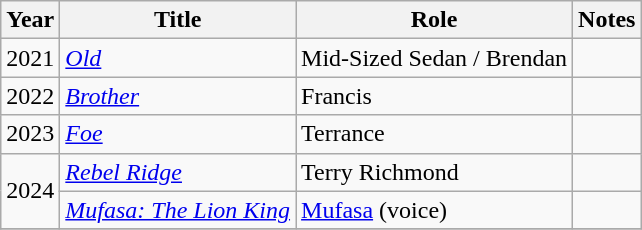<table class="wikitable sortable">
<tr>
<th>Year</th>
<th>Title</th>
<th>Role</th>
<th class="unsortable">Notes</th>
</tr>
<tr>
<td>2021</td>
<td><em><a href='#'>Old</a></em></td>
<td>Mid-Sized Sedan / Brendan</td>
<td></td>
</tr>
<tr>
<td>2022</td>
<td><em><a href='#'>Brother</a></em></td>
<td>Francis</td>
<td></td>
</tr>
<tr>
<td>2023</td>
<td><em><a href='#'>Foe</a></em></td>
<td>Terrance</td>
<td></td>
</tr>
<tr>
<td rowspan="2">2024</td>
<td><em><a href='#'>Rebel Ridge</a></em></td>
<td>Terry Richmond</td>
<td></td>
</tr>
<tr>
<td><em><a href='#'>Mufasa: The Lion King</a></em></td>
<td><a href='#'>Mufasa</a> (voice)</td>
<td></td>
</tr>
<tr>
</tr>
</table>
